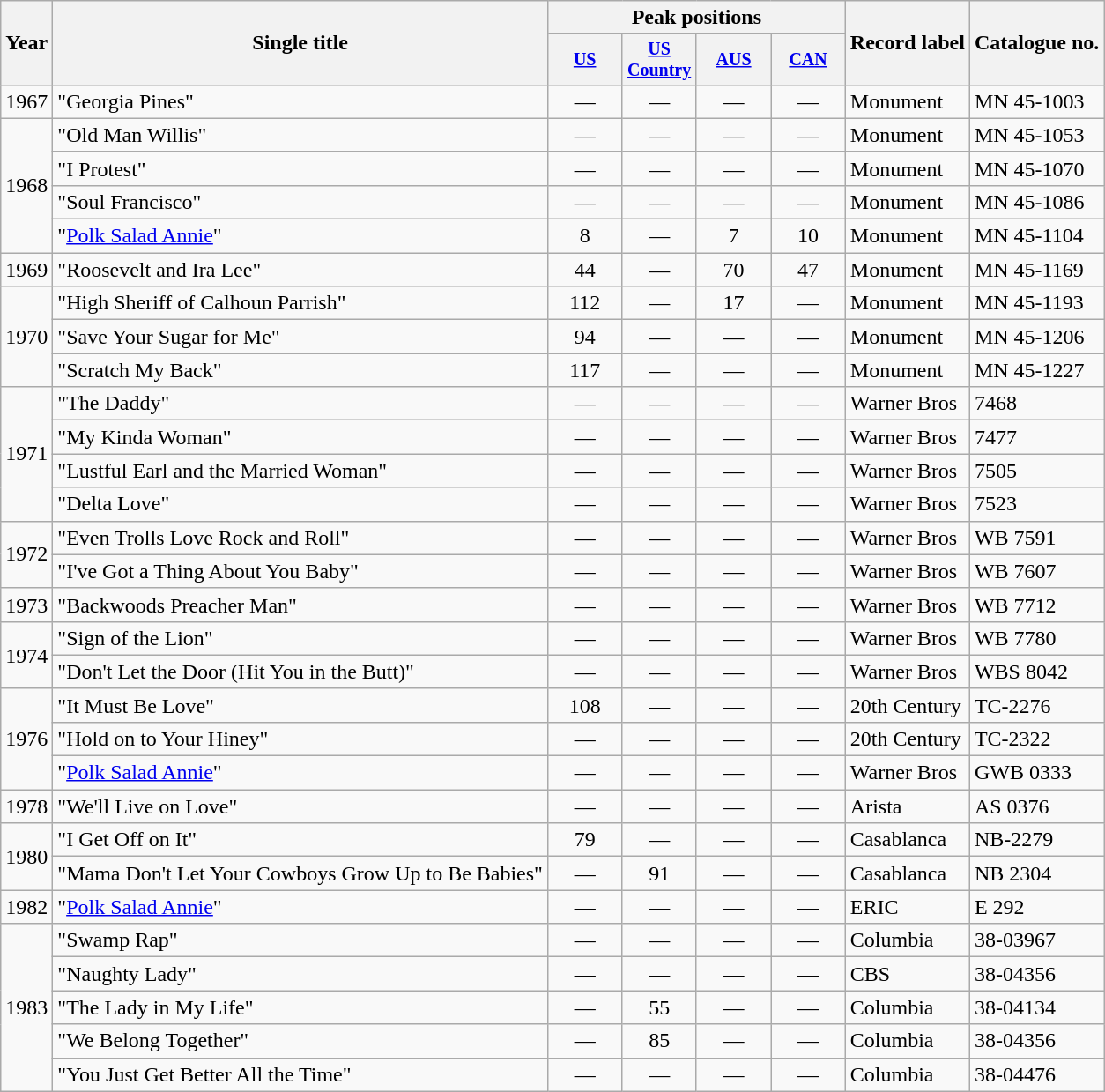<table class="wikitable">
<tr>
<th rowspan="2">Year</th>
<th rowspan="2">Single title</th>
<th colspan="4">Peak positions</th>
<th rowspan="2">Record label</th>
<th rowspan="2">Catalogue no.</th>
</tr>
<tr style="font-size:smaller;">
<th width="50"><a href='#'>US</a><br></th>
<th width="50"><a href='#'>US Country</a></th>
<th width="50"><a href='#'>AUS</a></th>
<th width="50"><a href='#'>CAN</a></th>
</tr>
<tr>
<td>1967</td>
<td>"Georgia Pines"</td>
<td align="center">—</td>
<td align="center">—</td>
<td align="center">—</td>
<td align="center">—</td>
<td>Monument</td>
<td>MN 45-1003</td>
</tr>
<tr>
<td rowspan="4">1968</td>
<td>"Old Man Willis"</td>
<td align="center">—</td>
<td align="center">—</td>
<td align="center">—</td>
<td align="center">—</td>
<td>Monument</td>
<td>MN 45-1053</td>
</tr>
<tr>
<td>"I Protest"</td>
<td align="center">—</td>
<td align="center">—</td>
<td align="center">—</td>
<td align="center">—</td>
<td>Monument</td>
<td>MN 45-1070</td>
</tr>
<tr>
<td>"Soul Francisco"</td>
<td align="center">—</td>
<td align="center">—</td>
<td align="center">—</td>
<td align="center">—</td>
<td>Monument</td>
<td>MN 45-1086</td>
</tr>
<tr>
<td>"<a href='#'>Polk Salad Annie</a>"</td>
<td align="center">8</td>
<td align="center">—</td>
<td align="center">7</td>
<td align="center">10</td>
<td>Monument</td>
<td>MN 45-1104</td>
</tr>
<tr>
<td>1969</td>
<td>"Roosevelt and Ira Lee"</td>
<td align="center">44</td>
<td align="center">—</td>
<td align="center">70</td>
<td align="center">47</td>
<td>Monument</td>
<td>MN 45-1169</td>
</tr>
<tr>
<td rowspan="3">1970</td>
<td>"High Sheriff of Calhoun Parrish"</td>
<td align="center">112</td>
<td align="center">—</td>
<td align="center">17</td>
<td align="center">—</td>
<td>Monument</td>
<td>MN 45-1193</td>
</tr>
<tr>
<td>"Save Your Sugar for Me"</td>
<td align="center">94</td>
<td align="center">—</td>
<td align="center">—</td>
<td align="center">—</td>
<td>Monument</td>
<td>MN 45-1206</td>
</tr>
<tr>
<td>"Scratch My Back"</td>
<td align="center">117</td>
<td align="center">—</td>
<td align="center">—</td>
<td align="center">—</td>
<td>Monument</td>
<td>MN 45-1227</td>
</tr>
<tr>
<td rowspan="4">1971</td>
<td>"The Daddy"</td>
<td align="center">—</td>
<td align="center">—</td>
<td align="center">—</td>
<td align="center">—</td>
<td>Warner Bros</td>
<td>7468</td>
</tr>
<tr>
<td>"My Kinda Woman"</td>
<td align="center">—</td>
<td align="center">—</td>
<td align="center">—</td>
<td align="center">—</td>
<td>Warner Bros</td>
<td>7477</td>
</tr>
<tr>
<td>"Lustful Earl and the Married Woman"</td>
<td align="center">—</td>
<td align="center">—</td>
<td align="center">—</td>
<td align="center">—</td>
<td>Warner Bros</td>
<td>7505</td>
</tr>
<tr>
<td>"Delta Love"</td>
<td align="center">—</td>
<td align="center">—</td>
<td align="center">—</td>
<td align="center">—</td>
<td>Warner Bros</td>
<td>7523</td>
</tr>
<tr>
<td rowspan="2">1972</td>
<td>"Even Trolls Love Rock and Roll"</td>
<td align="center">—</td>
<td align="center">—</td>
<td align="center">—</td>
<td align="center">—</td>
<td>Warner Bros</td>
<td>WB 7591</td>
</tr>
<tr>
<td>"I've Got a Thing About You Baby"</td>
<td align="center">—</td>
<td align="center">—</td>
<td align="center">—</td>
<td align="center">—</td>
<td>Warner Bros</td>
<td>WB 7607</td>
</tr>
<tr>
<td>1973</td>
<td>"Backwoods Preacher Man"</td>
<td align="center">—</td>
<td align="center">—</td>
<td align="center">—</td>
<td align="center">—</td>
<td>Warner Bros</td>
<td>WB 7712</td>
</tr>
<tr>
<td rowspan="2">1974</td>
<td>"Sign of the Lion"</td>
<td align="center">—</td>
<td align="center">—</td>
<td align="center">—</td>
<td align="center">—</td>
<td>Warner Bros</td>
<td>WB 7780</td>
</tr>
<tr>
<td>"Don't Let the Door (Hit You in the Butt)"</td>
<td align="center">—</td>
<td align="center">—</td>
<td align="center">—</td>
<td align="center">—</td>
<td>Warner Bros</td>
<td>WBS 8042</td>
</tr>
<tr>
<td rowspan="3">1976</td>
<td>"It Must Be Love"</td>
<td align="center">108</td>
<td align="center">—</td>
<td align="center">—</td>
<td align="center">—</td>
<td>20th Century</td>
<td>TC-2276</td>
</tr>
<tr>
<td>"Hold on to Your Hiney"</td>
<td align="center">—</td>
<td align="center">—</td>
<td align="center">—</td>
<td align="center">—</td>
<td>20th Century</td>
<td>TC-2322</td>
</tr>
<tr>
<td>"<a href='#'>Polk Salad Annie</a>"</td>
<td align="center">—</td>
<td align="center">—</td>
<td align="center">—</td>
<td align="center">—</td>
<td>Warner Bros</td>
<td>GWB 0333</td>
</tr>
<tr>
<td>1978</td>
<td>"We'll Live on Love"</td>
<td align="center">—</td>
<td align="center">—</td>
<td align="center">—</td>
<td align="center">—</td>
<td>Arista</td>
<td>AS 0376</td>
</tr>
<tr>
<td rowspan="2">1980</td>
<td>"I Get Off on It"</td>
<td align="center">79</td>
<td align="center">—</td>
<td align="center">—</td>
<td align="center">—</td>
<td>Casablanca</td>
<td>NB-2279</td>
</tr>
<tr>
<td>"Mama Don't Let Your Cowboys Grow Up to Be Babies"</td>
<td align="center">—</td>
<td align="center">91</td>
<td align="center">—</td>
<td align="center">—</td>
<td>Casablanca</td>
<td>NB 2304</td>
</tr>
<tr>
<td>1982</td>
<td>"<a href='#'>Polk Salad Annie</a>"</td>
<td align="center">—</td>
<td align="center">—</td>
<td align="center">—</td>
<td align="center">—</td>
<td>ERIC</td>
<td>E 292</td>
</tr>
<tr>
<td rowspan="5">1983</td>
<td>"Swamp Rap"</td>
<td align="center">—</td>
<td align="center">—</td>
<td align="center">—</td>
<td align="center">—</td>
<td>Columbia</td>
<td>38-03967</td>
</tr>
<tr>
<td>"Naughty Lady"</td>
<td align="center">—</td>
<td align="center">—</td>
<td align="center">—</td>
<td align="center">—</td>
<td>CBS</td>
<td>38-04356</td>
</tr>
<tr>
<td>"The Lady in My Life"</td>
<td align="center">—</td>
<td align="center">55</td>
<td align="center">—</td>
<td align="center">—</td>
<td>Columbia</td>
<td>38-04134</td>
</tr>
<tr>
<td>"We Belong Together"</td>
<td align="center">—</td>
<td align="center">85</td>
<td align="center">—</td>
<td align="center">—</td>
<td>Columbia</td>
<td>38-04356</td>
</tr>
<tr>
<td>"You Just Get Better All the Time"</td>
<td align="center">—</td>
<td align="center">—</td>
<td align="center">—</td>
<td align="center">—</td>
<td>Columbia</td>
<td>38-04476</td>
</tr>
</table>
